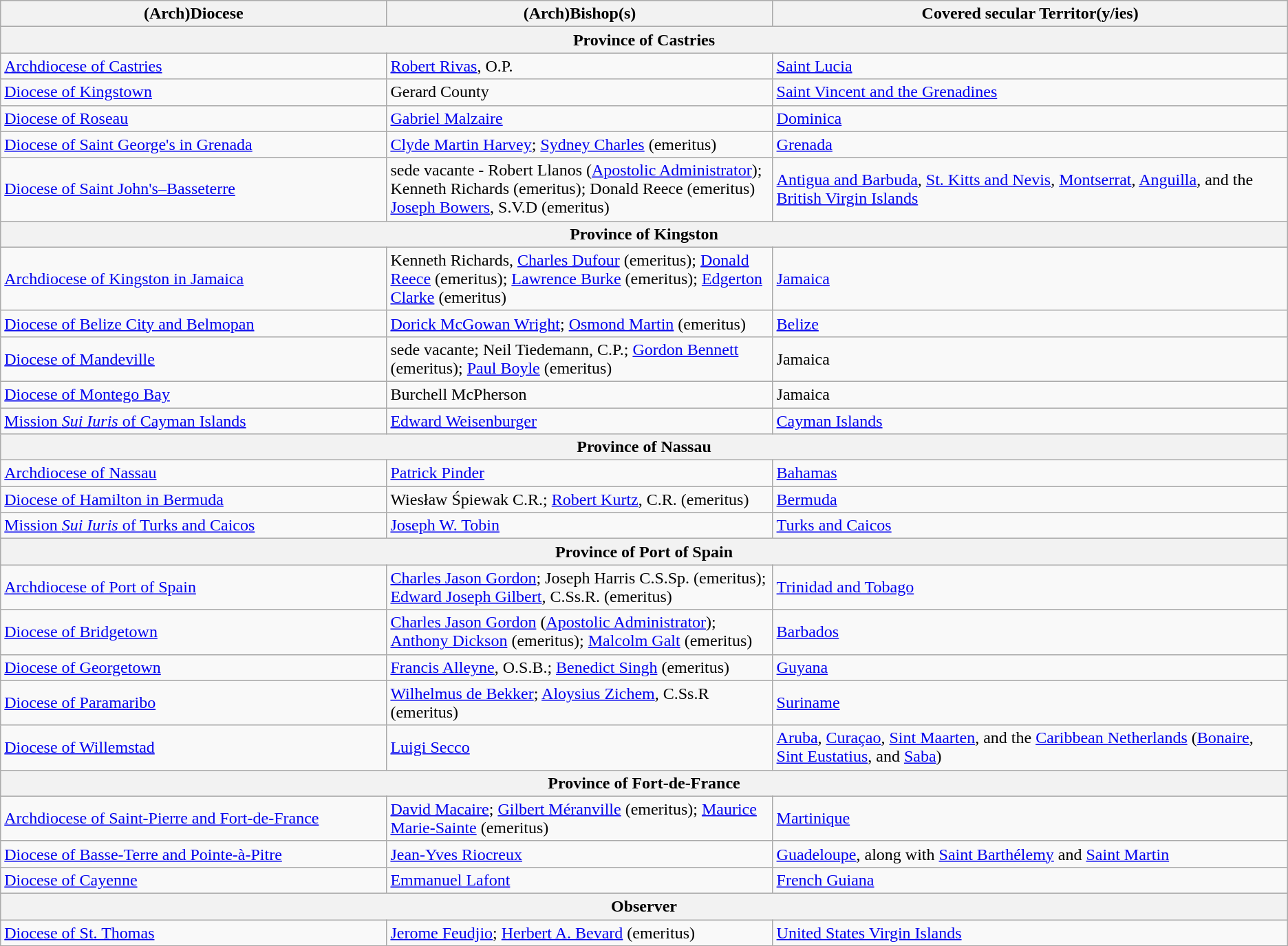<table class="wikitable">
<tr>
<th width=30%>(Arch)Diocese</th>
<th width=30%>(Arch)Bishop(s)</th>
<th width=40%>Covered secular Territor(y/ies)</th>
</tr>
<tr>
<th colspan=3>Province of Castries</th>
</tr>
<tr>
<td><a href='#'>Archdiocese of Castries</a></td>
<td><a href='#'>Robert Rivas</a>, O.P.</td>
<td><a href='#'>Saint Lucia</a></td>
</tr>
<tr>
<td><a href='#'>Diocese of Kingstown</a></td>
<td>Gerard County</td>
<td><a href='#'>Saint Vincent and the Grenadines</a></td>
</tr>
<tr>
<td><a href='#'>Diocese of Roseau</a></td>
<td><a href='#'>Gabriel Malzaire</a></td>
<td><a href='#'>Dominica</a></td>
</tr>
<tr>
<td><a href='#'>Diocese of Saint George's in Grenada</a></td>
<td><a href='#'>Clyde Martin Harvey</a>; <a href='#'>Sydney Charles</a> (emeritus)</td>
<td><a href='#'>Grenada</a></td>
</tr>
<tr>
<td><a href='#'>Diocese of Saint John's–Basseterre</a></td>
<td>sede vacante - Robert Llanos (<a href='#'>Apostolic Administrator</a>); Kenneth Richards (emeritus); Donald Reece (emeritus) <a href='#'>Joseph Bowers</a>, S.V.D (emeritus)</td>
<td><a href='#'>Antigua and Barbuda</a>, <a href='#'>St. Kitts and Nevis</a>, <a href='#'>Montserrat</a>, <a href='#'>Anguilla</a>, and the <a href='#'>British Virgin Islands</a></td>
</tr>
<tr>
<th colspan=3>Province of Kingston</th>
</tr>
<tr>
<td><a href='#'>Archdiocese of Kingston in Jamaica</a></td>
<td>Kenneth Richards, <a href='#'>Charles Dufour</a> (emeritus); <a href='#'>Donald Reece</a> (emeritus); <a href='#'>Lawrence Burke</a> (emeritus); <a href='#'>Edgerton Clarke</a> (emeritus)</td>
<td><a href='#'>Jamaica</a></td>
</tr>
<tr>
<td><a href='#'>Diocese of Belize City and Belmopan</a></td>
<td><a href='#'>Dorick McGowan Wright</a>; <a href='#'>Osmond Martin</a> (emeritus)</td>
<td><a href='#'>Belize</a></td>
</tr>
<tr>
<td><a href='#'>Diocese of Mandeville</a></td>
<td>sede vacante; Neil Tiedemann, C.P.; <a href='#'>Gordon Bennett</a> (emeritus); <a href='#'>Paul Boyle</a> (emeritus)</td>
<td>Jamaica</td>
</tr>
<tr>
<td><a href='#'>Diocese of Montego Bay</a></td>
<td>Burchell McPherson</td>
<td>Jamaica</td>
</tr>
<tr>
<td><a href='#'>Mission <em>Sui Iuris</em> of Cayman Islands</a></td>
<td><a href='#'>Edward Weisenburger</a></td>
<td><a href='#'>Cayman Islands</a></td>
</tr>
<tr>
<th colspan=3>Province of Nassau</th>
</tr>
<tr>
<td><a href='#'>Archdiocese of Nassau</a></td>
<td><a href='#'>Patrick Pinder</a></td>
<td><a href='#'>Bahamas</a></td>
</tr>
<tr>
<td><a href='#'>Diocese of Hamilton in Bermuda</a></td>
<td>Wiesław Śpiewak C.R.; <a href='#'>Robert Kurtz</a>, C.R. (emeritus)</td>
<td><a href='#'>Bermuda</a></td>
</tr>
<tr>
<td><a href='#'>Mission <em>Sui Iuris</em> of Turks and Caicos</a></td>
<td><a href='#'>Joseph W. Tobin</a></td>
<td><a href='#'>Turks and Caicos</a></td>
</tr>
<tr>
<th colspan=3>Province of Port of Spain</th>
</tr>
<tr>
<td><a href='#'>Archdiocese of Port of Spain</a></td>
<td><a href='#'>Charles Jason Gordon</a>; Joseph Harris C.S.Sp. (emeritus); <a href='#'>Edward Joseph Gilbert</a>, C.Ss.R. (emeritus)</td>
<td><a href='#'>Trinidad and Tobago</a></td>
</tr>
<tr>
<td><a href='#'>Diocese of Bridgetown</a></td>
<td><a href='#'>Charles Jason Gordon</a> (<a href='#'>Apostolic Administrator</a>); <a href='#'>Anthony Dickson</a> (emeritus); <a href='#'>Malcolm Galt</a> (emeritus)</td>
<td><a href='#'>Barbados</a></td>
</tr>
<tr>
<td><a href='#'>Diocese of Georgetown</a></td>
<td><a href='#'>Francis Alleyne</a>, O.S.B.; <a href='#'>Benedict Singh</a> (emeritus)</td>
<td><a href='#'>Guyana</a></td>
</tr>
<tr>
<td><a href='#'>Diocese of Paramaribo</a></td>
<td><a href='#'>Wilhelmus de Bekker</a>; <a href='#'>Aloysius Zichem</a>, C.Ss.R (emeritus)</td>
<td><a href='#'>Suriname</a></td>
</tr>
<tr>
<td><a href='#'>Diocese of Willemstad</a></td>
<td><a href='#'>Luigi Secco</a></td>
<td><a href='#'>Aruba</a>, <a href='#'>Curaçao</a>, <a href='#'>Sint Maarten</a>, and the <a href='#'>Caribbean Netherlands</a> (<a href='#'>Bonaire</a>, <a href='#'>Sint Eustatius</a>, and <a href='#'>Saba</a>)</td>
</tr>
<tr>
<th colspan="3">Province of Fort-de-France</th>
</tr>
<tr>
<td><a href='#'>Archdiocese of Saint-Pierre and Fort-de-France</a></td>
<td><a href='#'>David Macaire</a>; <a href='#'>Gilbert Méranville</a> (emeritus); <a href='#'>Maurice Marie-Sainte</a> (emeritus)</td>
<td><a href='#'>Martinique</a></td>
</tr>
<tr>
<td><a href='#'>Diocese of Basse-Terre and Pointe-à-Pitre</a></td>
<td><a href='#'>Jean-Yves Riocreux</a></td>
<td><a href='#'>Guadeloupe</a>, along with <a href='#'>Saint Barthélemy</a> and <a href='#'>Saint Martin</a></td>
</tr>
<tr>
<td><a href='#'>Diocese of Cayenne</a></td>
<td><a href='#'>Emmanuel Lafont</a></td>
<td><a href='#'>French Guiana</a></td>
</tr>
<tr>
<th colspan="3">Observer</th>
</tr>
<tr>
<td><a href='#'>Diocese of St. Thomas</a></td>
<td><a href='#'>Jerome Feudjio</a>; <a href='#'>Herbert A. Bevard</a> (emeritus)</td>
<td><a href='#'>United States Virgin Islands</a></td>
</tr>
</table>
